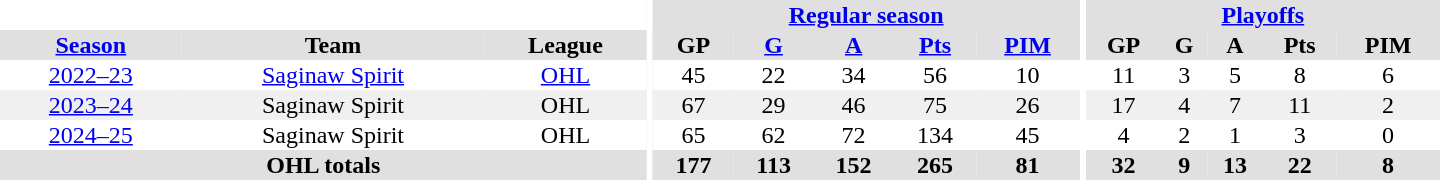<table border="0" cellpadding="1" cellspacing="0" style="text-align:center; width:60em;">
<tr bgcolor="#e0e0e0">
<th colspan="3" bgcolor="#ffffff"></th>
<th rowspan="94" bgcolor="#ffffff"></th>
<th colspan="5"><a href='#'>Regular season</a></th>
<th rowspan="94" bgcolor="#ffffff"></th>
<th colspan="5"><a href='#'>Playoffs</a></th>
</tr>
<tr bgcolor="#e0e0e0">
<th><a href='#'>Season</a></th>
<th>Team</th>
<th>League</th>
<th>GP</th>
<th><a href='#'>G</a></th>
<th><a href='#'>A</a></th>
<th><a href='#'>Pts</a></th>
<th><a href='#'>PIM</a></th>
<th>GP</th>
<th>G</th>
<th>A</th>
<th>Pts</th>
<th>PIM</th>
</tr>
<tr>
<td><a href='#'>2022–23</a></td>
<td><a href='#'>Saginaw Spirit</a></td>
<td><a href='#'>OHL</a></td>
<td>45</td>
<td>22</td>
<td>34</td>
<td>56</td>
<td>10</td>
<td>11</td>
<td>3</td>
<td>5</td>
<td>8</td>
<td>6</td>
</tr>
<tr bgcolor="f0f0f0">
<td><a href='#'>2023–24</a></td>
<td>Saginaw Spirit</td>
<td>OHL</td>
<td>67</td>
<td>29</td>
<td>46</td>
<td>75</td>
<td>26</td>
<td>17</td>
<td>4</td>
<td>7</td>
<td>11</td>
<td>2</td>
</tr>
<tr>
<td><a href='#'>2024–25</a></td>
<td>Saginaw Spirit</td>
<td>OHL</td>
<td>65</td>
<td>62</td>
<td>72</td>
<td>134</td>
<td>45</td>
<td>4</td>
<td>2</td>
<td>1</td>
<td>3</td>
<td>0</td>
</tr>
<tr bgcolor="#e0e0e0">
<th colspan="3">OHL totals</th>
<th>177</th>
<th>113</th>
<th>152</th>
<th>265</th>
<th>81</th>
<th>32</th>
<th>9</th>
<th>13</th>
<th>22</th>
<th>8</th>
</tr>
</table>
